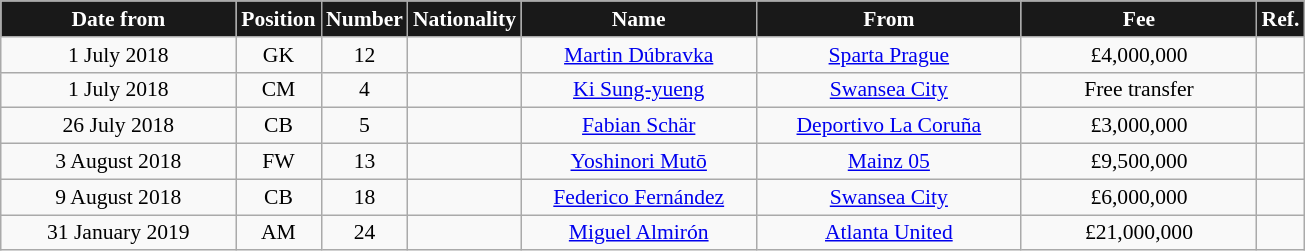<table class="wikitable"  style="text-align:center; font-size:90%; ">
<tr>
<th style="background:#191919; color:white; width:150px;">Date from</th>
<th style="background:#191919; color:white; width:50px;">Position</th>
<th style="background:#191919; color:white; width:50px;">Number</th>
<th style="background:#191919; color:white; width:50px;">Nationality</th>
<th style="background:#191919; color:white; width:150px;">Name</th>
<th style="background:#191919; color:white; width:170px;">From</th>
<th style="background:#191919; color:white; width:150px;">Fee</th>
<th style="background:#191919; color:white; width:25px;">Ref.</th>
</tr>
<tr>
<td>1 July 2018</td>
<td>GK</td>
<td>12</td>
<td></td>
<td><a href='#'>Martin Dúbravka</a></td>
<td> <a href='#'>Sparta Prague</a></td>
<td>£4,000,000</td>
<td></td>
</tr>
<tr>
<td>1 July 2018</td>
<td>CM</td>
<td>4</td>
<td></td>
<td><a href='#'>Ki Sung-yueng</a></td>
<td> <a href='#'>Swansea City</a></td>
<td>Free transfer</td>
<td></td>
</tr>
<tr>
<td>26 July 2018</td>
<td>CB</td>
<td>5</td>
<td></td>
<td><a href='#'>Fabian Schär</a></td>
<td> <a href='#'>Deportivo La Coruña</a></td>
<td>£3,000,000</td>
<td></td>
</tr>
<tr>
<td>3 August 2018</td>
<td>FW</td>
<td>13</td>
<td></td>
<td><a href='#'>Yoshinori Mutō</a></td>
<td> <a href='#'>Mainz 05</a></td>
<td>£9,500,000</td>
<td></td>
</tr>
<tr>
<td>9 August 2018</td>
<td>CB</td>
<td>18</td>
<td></td>
<td><a href='#'>Federico Fernández</a></td>
<td> <a href='#'>Swansea City</a></td>
<td>£6,000,000</td>
<td></td>
</tr>
<tr>
<td>31 January 2019</td>
<td>AM</td>
<td>24</td>
<td></td>
<td><a href='#'>Miguel Almirón</a></td>
<td> <a href='#'>Atlanta United</a></td>
<td>£21,000,000</td>
<td></td>
</tr>
</table>
